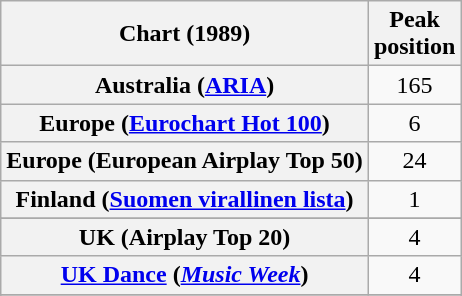<table class="wikitable sortable plainrowheaders" style="text-align:center">
<tr>
<th>Chart (1989)</th>
<th>Peak<br>position</th>
</tr>
<tr>
<th scope="row">Australia (<a href='#'>ARIA</a>)</th>
<td align="center">165</td>
</tr>
<tr>
<th scope="row">Europe (<a href='#'>Eurochart Hot 100</a>)</th>
<td>6</td>
</tr>
<tr>
<th scope="row">Europe (European Airplay Top 50)</th>
<td>24</td>
</tr>
<tr>
<th scope="row">Finland (<a href='#'>Suomen virallinen lista</a>)</th>
<td>1</td>
</tr>
<tr>
</tr>
<tr>
</tr>
<tr>
<th scope="row">UK (Airplay Top 20)</th>
<td align="center">4</td>
</tr>
<tr>
<th scope="row"><a href='#'>UK Dance</a> (<em><a href='#'>Music Week</a></em>)</th>
<td align="center">4</td>
</tr>
<tr>
</tr>
<tr>
</tr>
</table>
